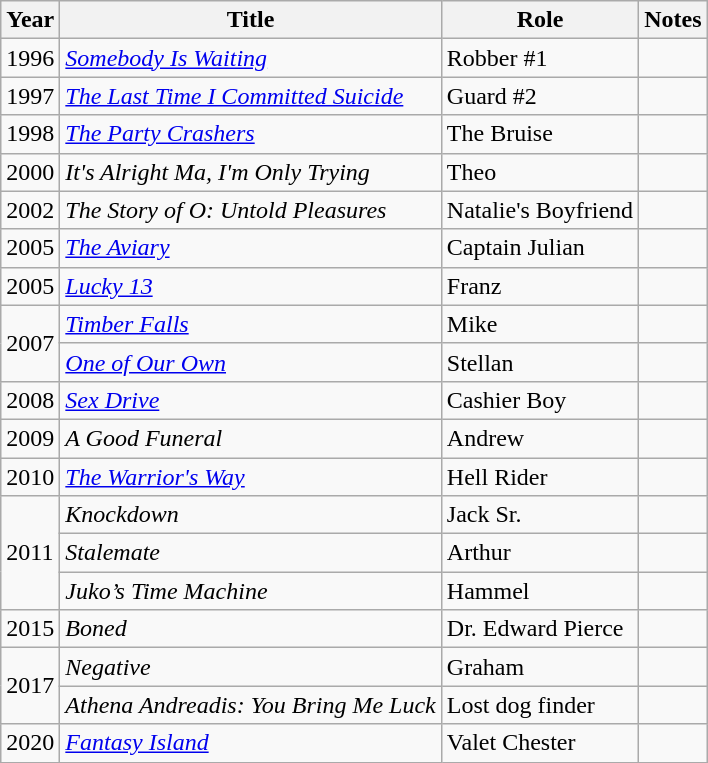<table class="wikitable sortable">
<tr>
<th>Year</th>
<th>Title</th>
<th>Role</th>
<th class="unsortable">Notes</th>
</tr>
<tr>
<td>1996</td>
<td><em><a href='#'>Somebody Is Waiting</a></em></td>
<td>Robber #1</td>
<td></td>
</tr>
<tr>
<td>1997</td>
<td><em><a href='#'>The Last Time I Committed Suicide</a></em></td>
<td>Guard #2</td>
<td></td>
</tr>
<tr>
<td>1998</td>
<td><em><a href='#'>The Party Crashers</a></em></td>
<td>The Bruise</td>
<td></td>
</tr>
<tr>
<td>2000</td>
<td><em>It's Alright Ma, I'm Only Trying</em></td>
<td>Theo</td>
<td></td>
</tr>
<tr>
<td>2002</td>
<td><em>The Story of O: Untold Pleasures</em></td>
<td>Natalie's Boyfriend</td>
<td></td>
</tr>
<tr>
<td>2005</td>
<td><em><a href='#'>The Aviary</a></em></td>
<td>Captain Julian</td>
<td></td>
</tr>
<tr>
<td>2005</td>
<td><em><a href='#'>Lucky 13</a></em></td>
<td>Franz</td>
<td></td>
</tr>
<tr>
<td rowspan=2>2007</td>
<td><em><a href='#'>Timber Falls</a></em></td>
<td>Mike</td>
<td></td>
</tr>
<tr>
<td><em><a href='#'>One of Our Own</a></em></td>
<td>Stellan</td>
<td></td>
</tr>
<tr>
<td rowspan=1>2008</td>
<td><em><a href='#'>Sex Drive</a></em></td>
<td>Cashier Boy</td>
<td></td>
</tr>
<tr>
<td rowspan=1>2009</td>
<td><em>A Good Funeral</em></td>
<td>Andrew</td>
<td></td>
</tr>
<tr>
<td rowspan=1>2010</td>
<td><em><a href='#'>The Warrior's Way</a></em></td>
<td>Hell Rider</td>
<td></td>
</tr>
<tr>
<td rowspan=3>2011</td>
<td><em>Knockdown</em></td>
<td>Jack Sr.</td>
<td></td>
</tr>
<tr>
<td><em>Stalemate</em></td>
<td>Arthur</td>
<td></td>
</tr>
<tr>
<td><em>Juko’s Time Machine</em></td>
<td>Hammel</td>
<td></td>
</tr>
<tr>
<td rowspan=1>2015</td>
<td><em>Boned</em></td>
<td>Dr. Edward Pierce</td>
<td></td>
</tr>
<tr>
<td rowspan=2>2017</td>
<td><em>Negative</em></td>
<td>Graham</td>
<td></td>
</tr>
<tr>
<td><em>Athena Andreadis: You Bring Me Luck</em></td>
<td>Lost dog finder</td>
<td></td>
</tr>
<tr>
<td>2020</td>
<td><em><a href='#'>Fantasy Island</a></em></td>
<td>Valet Chester</td>
<td></td>
</tr>
</table>
